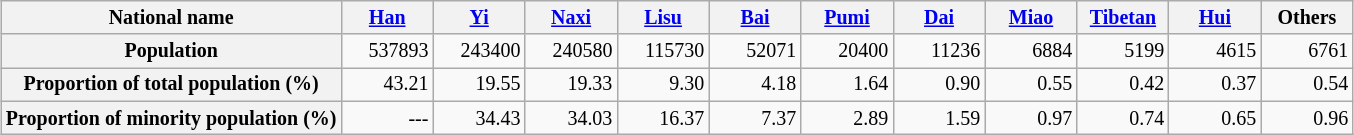<table class="wikitable" style="margin: 1em auto 1em auto; font-size:smaller; text-align:right">
<tr>
<th>National name</th>
<th width="55"><a href='#'>Han</a></th>
<th width="55"><a href='#'>Yi</a></th>
<th width="55"><a href='#'>Naxi</a></th>
<th width="55"><a href='#'>Lisu</a></th>
<th width="55"><a href='#'>Bai</a></th>
<th width="55"><a href='#'>Pumi</a></th>
<th width="55"><a href='#'>Dai</a></th>
<th width="55"><a href='#'>Miao</a></th>
<th width="55"><a href='#'>Tibetan</a></th>
<th width="55"><a href='#'>Hui</a></th>
<th width="55">Others</th>
</tr>
<tr>
<th>Population</th>
<td>537893</td>
<td>243400</td>
<td>240580</td>
<td>115730</td>
<td>52071</td>
<td>20400</td>
<td>11236</td>
<td>6884</td>
<td>5199</td>
<td>4615</td>
<td>6761</td>
</tr>
<tr>
<th>Proportion of total population (%)</th>
<td>43.21</td>
<td>19.55</td>
<td>19.33</td>
<td>9.30</td>
<td>4.18</td>
<td>1.64</td>
<td>0.90</td>
<td>0.55</td>
<td>0.42</td>
<td>0.37</td>
<td>0.54</td>
</tr>
<tr>
<th>Proportion of minority population (%)</th>
<td>---</td>
<td>34.43</td>
<td>34.03</td>
<td>16.37</td>
<td>7.37</td>
<td>2.89</td>
<td>1.59</td>
<td>0.97</td>
<td>0.74</td>
<td>0.65</td>
<td>0.96</td>
</tr>
</table>
